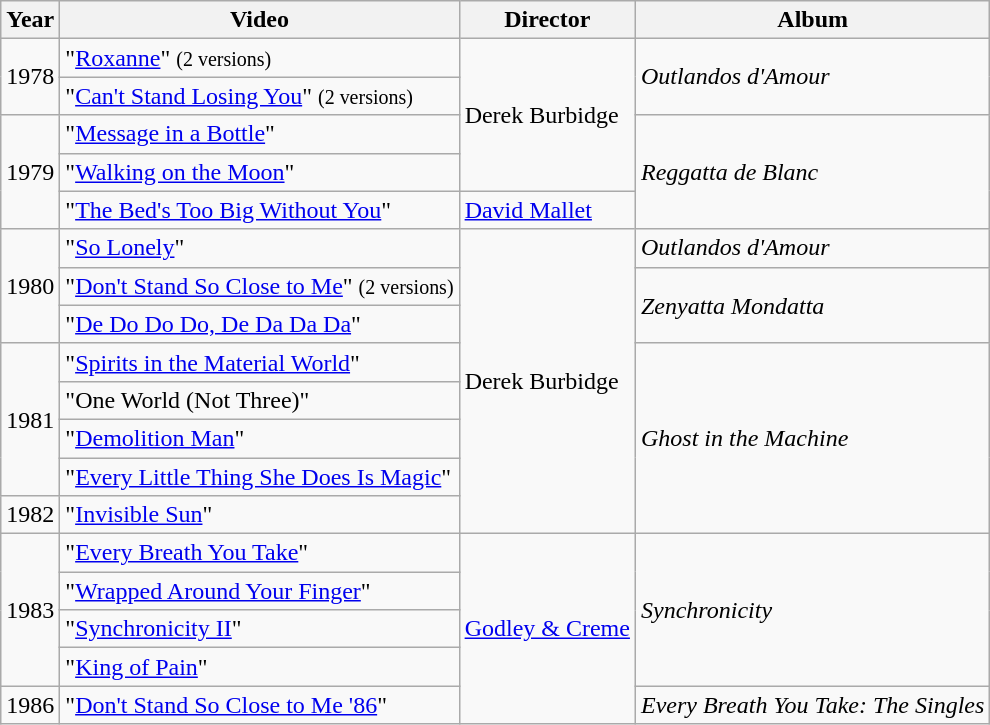<table class="wikitable">
<tr>
<th>Year</th>
<th>Video</th>
<th>Director</th>
<th>Album</th>
</tr>
<tr>
<td rowspan="2">1978</td>
<td>"<a href='#'>Roxanne</a>" <small>(2 versions)</small></td>
<td rowspan="4">Derek Burbidge</td>
<td rowspan="2"><em>Outlandos d'Amour</em></td>
</tr>
<tr>
<td>"<a href='#'>Can't Stand Losing You</a>" <small>(2 versions)</small></td>
</tr>
<tr>
<td rowspan="3">1979</td>
<td>"<a href='#'>Message in a Bottle</a>"</td>
<td rowspan="3"><em>Reggatta de Blanc</em></td>
</tr>
<tr>
<td>"<a href='#'>Walking on the Moon</a>"</td>
</tr>
<tr>
<td>"<a href='#'>The Bed's Too Big Without You</a>"</td>
<td><a href='#'>David Mallet</a></td>
</tr>
<tr>
<td rowspan="3">1980</td>
<td>"<a href='#'>So Lonely</a>"</td>
<td rowspan="8">Derek Burbidge</td>
<td><em>Outlandos d'Amour</em></td>
</tr>
<tr>
<td>"<a href='#'>Don't Stand So Close to Me</a>" <small>(2 versions)</small></td>
<td rowspan="2"><em>Zenyatta Mondatta</em></td>
</tr>
<tr>
<td>"<a href='#'>De Do Do Do, De Da Da Da</a>"</td>
</tr>
<tr>
<td rowspan="4">1981</td>
<td>"<a href='#'>Spirits in the Material World</a>"</td>
<td rowspan="5"><em>Ghost in the Machine</em></td>
</tr>
<tr>
<td>"One World (Not Three)"</td>
</tr>
<tr>
<td>"<a href='#'>Demolition Man</a>"</td>
</tr>
<tr>
<td>"<a href='#'>Every Little Thing She Does Is Magic</a>"</td>
</tr>
<tr>
<td>1982</td>
<td>"<a href='#'>Invisible Sun</a>"</td>
</tr>
<tr>
<td rowspan="4">1983</td>
<td>"<a href='#'>Every Breath You Take</a>"</td>
<td rowspan="5"><a href='#'>Godley & Creme</a></td>
<td rowspan="4"><em>Synchronicity</em></td>
</tr>
<tr>
<td>"<a href='#'>Wrapped Around Your Finger</a>"</td>
</tr>
<tr>
<td>"<a href='#'>Synchronicity II</a>"</td>
</tr>
<tr>
<td>"<a href='#'>King of Pain</a>"</td>
</tr>
<tr>
<td>1986</td>
<td>"<a href='#'>Don't Stand So Close to Me '86</a>"</td>
<td><em>Every Breath You Take: The Singles</em></td>
</tr>
</table>
